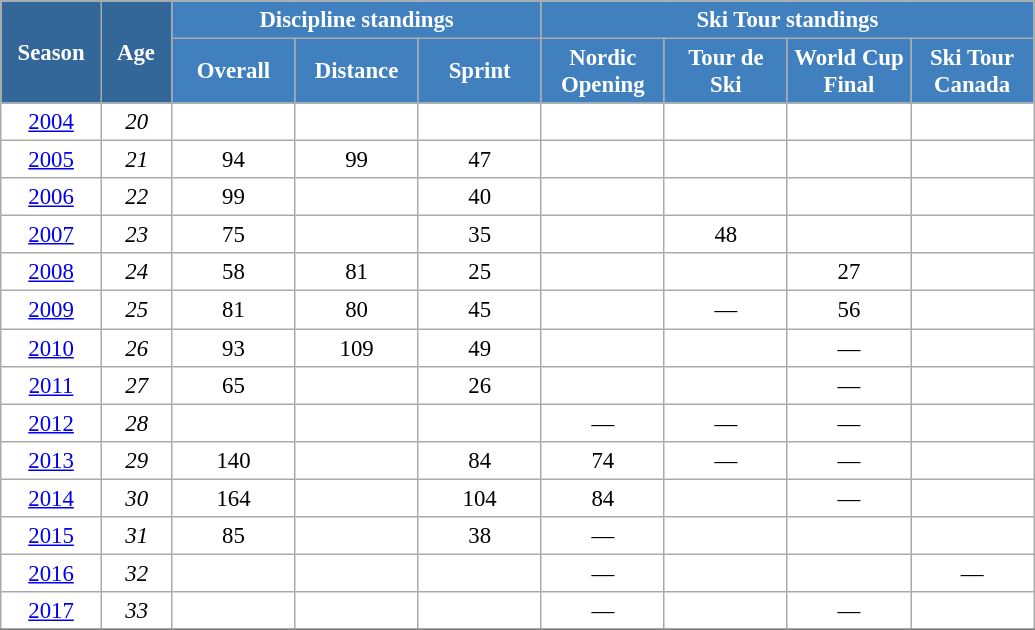<table class="wikitable" style="font-size:95%; text-align:center; border:grey solid 1px; border-collapse:collapse; background:#ffffff;">
<tr>
<th style="background-color:#369; color:white; width:60px;" rowspan="2"> Season </th>
<th style="background-color:#369; color:white; width:40px;" rowspan="2"> Age </th>
<th style="background-color:#4180be; color:white;" colspan="3">Discipline standings</th>
<th style="background-color:#4180be; color:white;" colspan="4">Ski Tour standings</th>
</tr>
<tr>
<th style="background-color:#4180be; color:white; width:75px;">Overall</th>
<th style="background-color:#4180be; color:white; width:75px;">Distance</th>
<th style="background-color:#4180be; color:white; width:75px;">Sprint</th>
<th style="background-color:#4180be; color:white; width:75px;">Nordic<br>Opening</th>
<th style="background-color:#4180be; color:white; width:75px;">Tour de<br>Ski</th>
<th style="background-color:#4180be; color:white; width:75px;">World Cup<br>Final</th>
<th style="background-color:#4180be; color:white; width:75px;">Ski Tour<br>Canada</th>
</tr>
<tr>
<td><a href='#'>2004</a></td>
<td><em>20</em></td>
<td></td>
<td></td>
<td></td>
<td></td>
<td></td>
<td></td>
<td></td>
</tr>
<tr>
<td><a href='#'>2005</a></td>
<td><em>21</em></td>
<td>94</td>
<td>99</td>
<td>47</td>
<td></td>
<td></td>
<td></td>
<td></td>
</tr>
<tr>
<td><a href='#'>2006</a></td>
<td><em>22</em></td>
<td>99</td>
<td></td>
<td>40</td>
<td></td>
<td></td>
<td></td>
<td></td>
</tr>
<tr>
<td><a href='#'>2007</a></td>
<td><em>23</em></td>
<td>75</td>
<td></td>
<td>35</td>
<td></td>
<td>48</td>
<td></td>
<td></td>
</tr>
<tr>
<td><a href='#'>2008</a></td>
<td><em>24</em></td>
<td>58</td>
<td>81</td>
<td>25</td>
<td></td>
<td></td>
<td>27</td>
<td></td>
</tr>
<tr>
<td><a href='#'>2009</a></td>
<td><em>25</em></td>
<td>81</td>
<td>80</td>
<td>45</td>
<td></td>
<td>—</td>
<td>56</td>
<td></td>
</tr>
<tr>
<td><a href='#'>2010</a></td>
<td><em>26</em></td>
<td>93</td>
<td>109</td>
<td>49</td>
<td></td>
<td></td>
<td>—</td>
<td></td>
</tr>
<tr>
<td><a href='#'>2011</a></td>
<td><em>27</em></td>
<td>65</td>
<td></td>
<td>26</td>
<td></td>
<td></td>
<td>—</td>
<td></td>
</tr>
<tr>
<td><a href='#'>2012</a></td>
<td><em>28</em></td>
<td></td>
<td></td>
<td></td>
<td>—</td>
<td>—</td>
<td>—</td>
<td></td>
</tr>
<tr>
<td><a href='#'>2013</a></td>
<td><em>29</em></td>
<td>140</td>
<td></td>
<td>84</td>
<td>74</td>
<td>—</td>
<td>—</td>
<td></td>
</tr>
<tr>
<td><a href='#'>2014</a></td>
<td><em>30</em></td>
<td>164</td>
<td></td>
<td>104</td>
<td>84</td>
<td></td>
<td>—</td>
<td></td>
</tr>
<tr>
<td><a href='#'>2015</a></td>
<td><em>31</em></td>
<td>85</td>
<td></td>
<td>38</td>
<td>—</td>
<td></td>
<td></td>
<td></td>
</tr>
<tr>
<td><a href='#'>2016</a></td>
<td><em>32</em></td>
<td></td>
<td></td>
<td></td>
<td>—</td>
<td></td>
<td></td>
<td>—</td>
</tr>
<tr>
<td><a href='#'>2017</a></td>
<td><em>33</em></td>
<td></td>
<td></td>
<td></td>
<td>—</td>
<td></td>
<td>—</td>
<td></td>
</tr>
<tr>
</tr>
</table>
